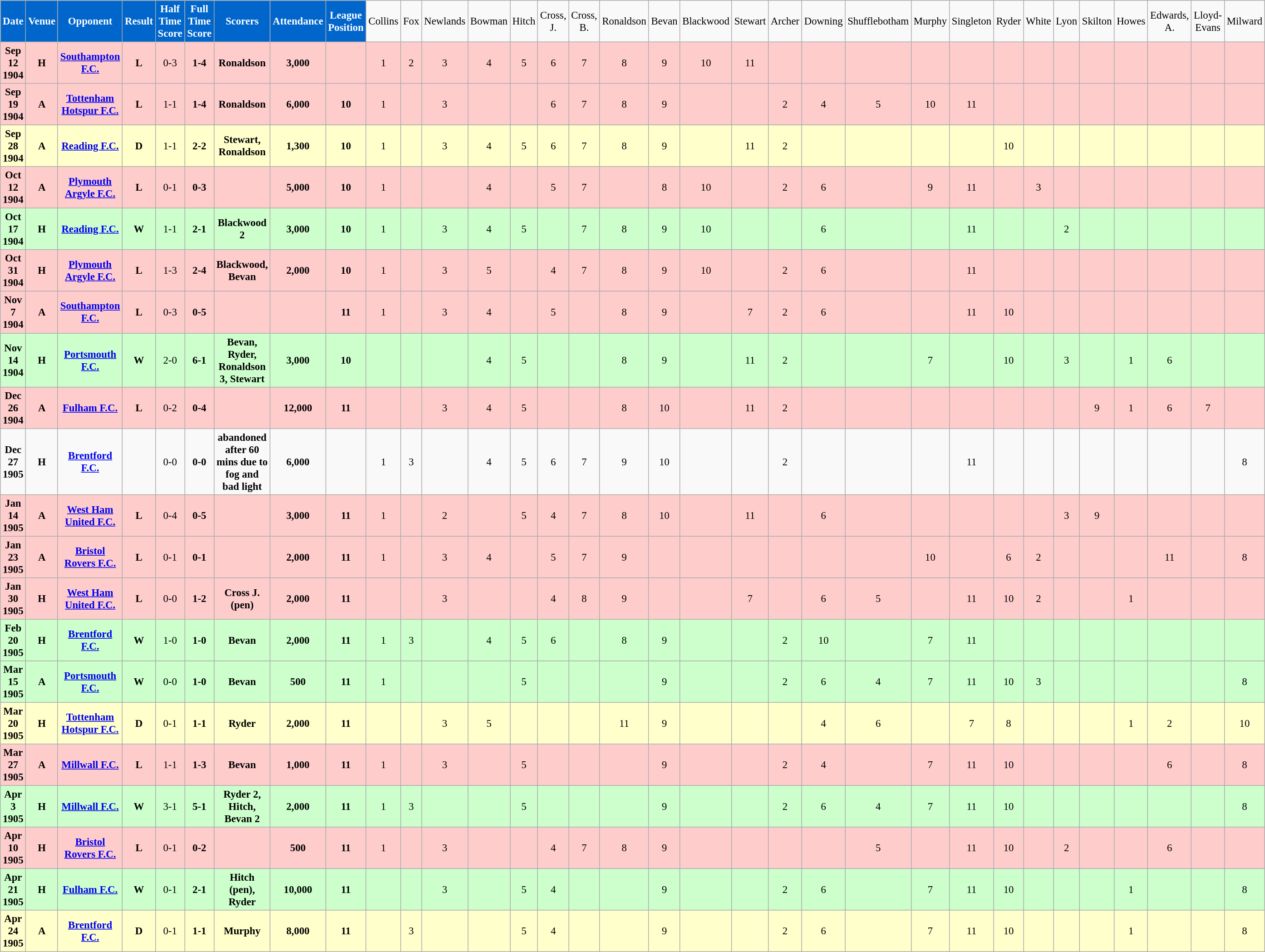<table class="wikitable sortable" style="font-size:95%; text-align:center">
<tr>
<td style="background:#0066CC; color:#FFFFFF; text-align:center;"><strong>Date</strong></td>
<td style="background:#0066CC; color:#FFFFFF; text-align:center;"><strong>Venue</strong></td>
<td style="background:#0066CC; color:#FFFFFF; text-align:center;"><strong>Opponent</strong></td>
<td style="background:#0066CC; color:#FFFFFF; text-align:center;"><strong>Result</strong></td>
<td style="background:#0066CC; color:#FFFFFF; text-align:center;"><strong>Half Time Score</strong></td>
<td style="background:#0066CC; color:#FFFFFF; text-align:center;"><strong>Full Time Score</strong></td>
<td style="background:#0066CC; color:#FFFFFF; text-align:center;"><strong>Scorers</strong></td>
<td style="background:#0066CC; color:#FFFFFF; text-align:center;"><strong>Attendance</strong></td>
<td style="background:#0066CC; color:#FFFFFF; text-align:center;"><strong>League Position</strong></td>
<td>Collins</td>
<td>Fox</td>
<td>Newlands</td>
<td>Bowman</td>
<td>Hitch</td>
<td>Cross, J.</td>
<td>Cross, B.</td>
<td>Ronaldson</td>
<td>Bevan</td>
<td>Blackwood</td>
<td>Stewart</td>
<td>Archer</td>
<td>Downing</td>
<td>Shufflebotham</td>
<td>Murphy</td>
<td>Singleton</td>
<td>Ryder</td>
<td>White</td>
<td>Lyon</td>
<td>Skilton</td>
<td>Howes</td>
<td>Edwards, A.</td>
<td>Lloyd-Evans</td>
<td>Milward</td>
</tr>
<tr bgcolor="#FFCCCC">
<td><strong>Sep 12 1904</strong></td>
<td><strong>H</strong></td>
<td><a href='#'><strong>Southampton F.C.</strong></a></td>
<td><strong>L</strong></td>
<td>0-3</td>
<td><strong>1-4</strong></td>
<td><strong>Ronaldson</strong></td>
<td><strong>3,000</strong></td>
<td></td>
<td>1</td>
<td>2</td>
<td>3</td>
<td>4</td>
<td>5</td>
<td>6</td>
<td>7</td>
<td>8</td>
<td>9</td>
<td>10</td>
<td>11</td>
<td></td>
<td></td>
<td></td>
<td></td>
<td></td>
<td></td>
<td></td>
<td></td>
<td></td>
<td></td>
<td></td>
<td></td>
<td></td>
</tr>
<tr bgcolor="#FFCCCC">
<td><strong>Sep 19 1904</strong></td>
<td><strong>A</strong></td>
<td><a href='#'><strong>Tottenham Hotspur F.C.</strong></a></td>
<td><strong>L</strong></td>
<td>1-1</td>
<td><strong>1-4</strong></td>
<td><strong>Ronaldson</strong></td>
<td><strong>6,000</strong></td>
<td><strong>10</strong></td>
<td>1</td>
<td></td>
<td>3</td>
<td></td>
<td></td>
<td>6</td>
<td>7</td>
<td>8</td>
<td>9</td>
<td></td>
<td></td>
<td>2</td>
<td>4</td>
<td>5</td>
<td>10</td>
<td>11</td>
<td></td>
<td></td>
<td></td>
<td></td>
<td></td>
<td></td>
<td></td>
<td></td>
</tr>
<tr bgcolor="#FFFFCC">
<td><strong>Sep 28 1904</strong></td>
<td><strong>A</strong></td>
<td><a href='#'><strong>Reading F.C.</strong></a></td>
<td><strong>D</strong></td>
<td>1-1</td>
<td><strong>2-2</strong></td>
<td><strong>Stewart, Ronaldson</strong></td>
<td><strong>1,300</strong></td>
<td><strong>10</strong></td>
<td>1</td>
<td></td>
<td>3</td>
<td>4</td>
<td>5</td>
<td>6</td>
<td>7</td>
<td>8</td>
<td>9</td>
<td></td>
<td>11</td>
<td>2</td>
<td></td>
<td></td>
<td></td>
<td></td>
<td>10</td>
<td></td>
<td></td>
<td></td>
<td></td>
<td></td>
<td></td>
<td></td>
</tr>
<tr bgcolor="#FFCCCC">
<td><strong>Oct 12 1904</strong></td>
<td><strong>A</strong></td>
<td><a href='#'><strong>Plymouth Argyle F.C.</strong></a></td>
<td><strong>L</strong></td>
<td>0-1</td>
<td><strong>0-3</strong></td>
<td></td>
<td><strong>5,000</strong></td>
<td><strong>10</strong></td>
<td>1</td>
<td></td>
<td></td>
<td>4</td>
<td></td>
<td>5</td>
<td>7</td>
<td></td>
<td>8</td>
<td>10</td>
<td></td>
<td>2</td>
<td>6</td>
<td></td>
<td>9</td>
<td>11</td>
<td></td>
<td>3</td>
<td></td>
<td></td>
<td></td>
<td></td>
<td></td>
<td></td>
</tr>
<tr bgcolor="#CCFFCC">
<td><strong>Oct 17 1904</strong></td>
<td><strong>H</strong></td>
<td><a href='#'><strong>Reading F.C.</strong></a></td>
<td><strong>W</strong></td>
<td>1-1</td>
<td><strong>2-1</strong></td>
<td><strong>Blackwood 2</strong></td>
<td><strong>3,000</strong></td>
<td><strong>10</strong></td>
<td>1</td>
<td></td>
<td>3</td>
<td>4</td>
<td>5</td>
<td></td>
<td>7</td>
<td>8</td>
<td>9</td>
<td>10</td>
<td></td>
<td></td>
<td>6</td>
<td></td>
<td></td>
<td>11</td>
<td></td>
<td></td>
<td>2</td>
<td></td>
<td></td>
<td></td>
<td></td>
<td></td>
</tr>
<tr bgcolor="#FFCCCC">
<td><strong>Oct 31 1904</strong></td>
<td><strong>H</strong></td>
<td><a href='#'><strong>Plymouth Argyle F.C.</strong></a></td>
<td><strong>L</strong></td>
<td>1-3</td>
<td><strong>2-4</strong></td>
<td><strong>Blackwood, Bevan</strong></td>
<td><strong>2,000</strong></td>
<td><strong>10</strong></td>
<td>1</td>
<td></td>
<td>3</td>
<td>5</td>
<td></td>
<td>4</td>
<td>7</td>
<td>8</td>
<td>9</td>
<td>10</td>
<td></td>
<td>2</td>
<td>6</td>
<td></td>
<td></td>
<td>11</td>
<td></td>
<td></td>
<td></td>
<td></td>
<td></td>
<td></td>
<td></td>
<td></td>
</tr>
<tr bgcolor="#FFCCCC">
<td><strong>Nov 7 1904</strong></td>
<td><strong>A</strong></td>
<td><a href='#'><strong>Southampton F.C.</strong></a></td>
<td><strong>L</strong></td>
<td>0-3</td>
<td><strong>0-5</strong></td>
<td></td>
<td></td>
<td><strong>11</strong></td>
<td>1</td>
<td></td>
<td>3</td>
<td>4</td>
<td></td>
<td>5</td>
<td></td>
<td>8</td>
<td>9</td>
<td></td>
<td>7</td>
<td>2</td>
<td>6</td>
<td></td>
<td></td>
<td>11</td>
<td>10</td>
<td></td>
<td></td>
<td></td>
<td></td>
<td></td>
<td></td>
<td></td>
</tr>
<tr bgcolor="#CCFFCC">
<td><strong>Nov 14 1904</strong></td>
<td><strong>H</strong></td>
<td><a href='#'><strong>Portsmouth F.C.</strong></a></td>
<td><strong>W</strong></td>
<td>2-0</td>
<td><strong>6-1</strong></td>
<td><strong>Bevan, Ryder, Ronaldson 3, Stewart</strong></td>
<td><strong>3,000</strong></td>
<td><strong>10</strong></td>
<td></td>
<td></td>
<td></td>
<td>4</td>
<td>5</td>
<td></td>
<td></td>
<td>8</td>
<td>9</td>
<td></td>
<td>11</td>
<td>2</td>
<td></td>
<td></td>
<td>7</td>
<td></td>
<td>10</td>
<td></td>
<td>3</td>
<td></td>
<td>1</td>
<td>6</td>
<td></td>
<td></td>
</tr>
<tr bgcolor="#FFCCCC">
<td><strong>Dec 26 1904</strong></td>
<td><strong>A</strong></td>
<td><a href='#'><strong>Fulham F.C.</strong></a></td>
<td><strong>L</strong></td>
<td>0-2</td>
<td><strong>0-4</strong></td>
<td></td>
<td><strong>12,000</strong></td>
<td><strong>11</strong></td>
<td></td>
<td></td>
<td>3</td>
<td>4</td>
<td>5</td>
<td></td>
<td></td>
<td>8</td>
<td>10</td>
<td></td>
<td>11</td>
<td>2</td>
<td></td>
<td></td>
<td></td>
<td></td>
<td></td>
<td></td>
<td></td>
<td>9</td>
<td>1</td>
<td>6</td>
<td>7</td>
<td></td>
</tr>
<tr>
<td><strong>Dec 27 1905</strong></td>
<td><strong>H</strong></td>
<td><a href='#'><strong>Brentford F.C.</strong></a></td>
<td></td>
<td>0-0</td>
<td><strong>0-0</strong></td>
<td><strong>abandoned after 60 mins due to fog and bad light</strong></td>
<td><strong>6,000</strong></td>
<td></td>
<td>1</td>
<td>3</td>
<td></td>
<td>4</td>
<td>5</td>
<td>6</td>
<td>7</td>
<td>9</td>
<td>10</td>
<td></td>
<td></td>
<td>2</td>
<td></td>
<td></td>
<td></td>
<td>11</td>
<td></td>
<td></td>
<td></td>
<td></td>
<td></td>
<td></td>
<td></td>
<td>8</td>
</tr>
<tr bgcolor="#FFCCCC">
<td><strong>Jan 14 1905</strong></td>
<td><strong>A</strong></td>
<td><a href='#'><strong>West Ham United F.C.</strong></a></td>
<td><strong>L</strong></td>
<td>0-4</td>
<td><strong>0-5</strong></td>
<td></td>
<td><strong>3,000</strong></td>
<td><strong>11</strong></td>
<td>1</td>
<td></td>
<td>2</td>
<td></td>
<td>5</td>
<td>4</td>
<td>7</td>
<td>8</td>
<td>10</td>
<td></td>
<td>11</td>
<td></td>
<td>6</td>
<td></td>
<td></td>
<td></td>
<td></td>
<td></td>
<td>3</td>
<td>9</td>
<td></td>
<td></td>
<td></td>
<td></td>
</tr>
<tr bgcolor="#FFCCCC">
<td><strong>Jan 23 1905</strong></td>
<td><strong>A</strong></td>
<td><a href='#'><strong>Bristol Rovers F.C.</strong></a></td>
<td><strong>L</strong></td>
<td>0-1</td>
<td><strong>0-1</strong></td>
<td></td>
<td><strong>2,000</strong></td>
<td><strong>11</strong></td>
<td>1</td>
<td></td>
<td>3</td>
<td>4</td>
<td></td>
<td>5</td>
<td>7</td>
<td>9</td>
<td></td>
<td></td>
<td></td>
<td></td>
<td></td>
<td></td>
<td>10</td>
<td></td>
<td>6</td>
<td>2</td>
<td></td>
<td></td>
<td></td>
<td>11</td>
<td></td>
<td>8</td>
</tr>
<tr bgcolor="#FFCCCC">
<td><strong>Jan 30 1905</strong></td>
<td><strong>H</strong></td>
<td><a href='#'><strong>West Ham United F.C.</strong></a></td>
<td><strong>L</strong></td>
<td>0-0</td>
<td><strong>1-2</strong></td>
<td><strong>Cross J. (pen)</strong></td>
<td><strong>2,000</strong></td>
<td><strong>11</strong></td>
<td></td>
<td></td>
<td>3</td>
<td></td>
<td></td>
<td>4</td>
<td>8</td>
<td>9</td>
<td></td>
<td></td>
<td>7</td>
<td></td>
<td>6</td>
<td>5</td>
<td></td>
<td>11</td>
<td>10</td>
<td>2</td>
<td></td>
<td></td>
<td>1</td>
<td></td>
<td></td>
<td></td>
</tr>
<tr bgcolor="#CCFFCC">
<td><strong>Feb 20 1905</strong></td>
<td><strong>H</strong></td>
<td><a href='#'><strong>Brentford F.C.</strong></a></td>
<td><strong>W</strong></td>
<td>1-0</td>
<td><strong>1-0</strong></td>
<td><strong>Bevan</strong></td>
<td><strong>2,000</strong></td>
<td><strong>11</strong></td>
<td>1</td>
<td>3</td>
<td></td>
<td>4</td>
<td>5</td>
<td>6</td>
<td></td>
<td>8</td>
<td>9</td>
<td></td>
<td></td>
<td>2</td>
<td>10</td>
<td></td>
<td>7</td>
<td>11</td>
<td></td>
<td></td>
<td></td>
<td></td>
<td></td>
<td></td>
<td></td>
<td></td>
</tr>
<tr bgcolor="#CCFFCC">
<td><strong>Mar 15 1905</strong></td>
<td><strong>A</strong></td>
<td><a href='#'><strong>Portsmouth F.C.</strong></a></td>
<td><strong>W</strong></td>
<td>0-0</td>
<td><strong>1-0</strong></td>
<td><strong>Bevan</strong></td>
<td><strong>500</strong></td>
<td><strong>11</strong></td>
<td>1</td>
<td></td>
<td></td>
<td></td>
<td>5</td>
<td></td>
<td></td>
<td></td>
<td>9</td>
<td></td>
<td></td>
<td>2</td>
<td>6</td>
<td>4</td>
<td>7</td>
<td>11</td>
<td>10</td>
<td>3</td>
<td></td>
<td></td>
<td></td>
<td></td>
<td></td>
<td>8</td>
</tr>
<tr bgcolor="#FFFFCC">
<td><strong>Mar 20 1905</strong></td>
<td><strong>H</strong></td>
<td><a href='#'><strong>Tottenham Hotspur F.C.</strong></a></td>
<td><strong>D</strong></td>
<td>0-1</td>
<td><strong>1-1</strong></td>
<td><strong>Ryder</strong></td>
<td><strong>2,000</strong></td>
<td><strong>11</strong></td>
<td></td>
<td></td>
<td>3</td>
<td>5</td>
<td></td>
<td></td>
<td></td>
<td>11</td>
<td>9</td>
<td></td>
<td></td>
<td></td>
<td>4</td>
<td>6</td>
<td></td>
<td>7</td>
<td>8</td>
<td></td>
<td></td>
<td></td>
<td>1</td>
<td>2</td>
<td></td>
<td>10</td>
</tr>
<tr bgcolor="#FFCCCC">
<td><strong>Mar 27 1905</strong></td>
<td><strong>A</strong></td>
<td><a href='#'><strong>Millwall F.C.</strong></a></td>
<td><strong>L</strong></td>
<td>1-1</td>
<td><strong>1-3</strong></td>
<td><strong>Bevan</strong></td>
<td><strong>1,000</strong></td>
<td><strong>11</strong></td>
<td>1</td>
<td></td>
<td>3</td>
<td></td>
<td>5</td>
<td></td>
<td></td>
<td></td>
<td>9</td>
<td></td>
<td></td>
<td>2</td>
<td>4</td>
<td></td>
<td>7</td>
<td>11</td>
<td>10</td>
<td></td>
<td></td>
<td></td>
<td></td>
<td>6</td>
<td></td>
<td>8</td>
</tr>
<tr bgcolor="#CCFFCC">
<td><strong>Apr 3 1905</strong></td>
<td><strong>H</strong></td>
<td><a href='#'><strong>Millwall F.C.</strong></a></td>
<td><strong>W</strong></td>
<td>3-1</td>
<td><strong>5-1</strong></td>
<td><strong>Ryder 2, Hitch, Bevan 2</strong></td>
<td><strong>2,000</strong></td>
<td><strong>11</strong></td>
<td>1</td>
<td>3</td>
<td></td>
<td></td>
<td>5</td>
<td></td>
<td></td>
<td></td>
<td>9</td>
<td></td>
<td></td>
<td>2</td>
<td>6</td>
<td>4</td>
<td>7</td>
<td>11</td>
<td>10</td>
<td></td>
<td></td>
<td></td>
<td></td>
<td></td>
<td></td>
<td>8</td>
</tr>
<tr bgcolor="#FFCCCC">
<td><strong>Apr 10 1905</strong></td>
<td><strong>H</strong></td>
<td><a href='#'><strong>Bristol Rovers F.C.</strong></a></td>
<td><strong>L</strong></td>
<td>0-1</td>
<td><strong>0-2</strong></td>
<td></td>
<td><strong>500</strong></td>
<td><strong>11</strong></td>
<td>1</td>
<td></td>
<td>3</td>
<td></td>
<td></td>
<td>4</td>
<td>7</td>
<td>8</td>
<td>9</td>
<td></td>
<td></td>
<td></td>
<td></td>
<td>5</td>
<td></td>
<td>11</td>
<td>10</td>
<td></td>
<td>2</td>
<td></td>
<td></td>
<td>6</td>
<td></td>
<td></td>
</tr>
<tr bgcolor="#CCFFCC">
<td><strong>Apr 21 1905</strong></td>
<td><strong>H</strong></td>
<td><a href='#'><strong>Fulham F.C.</strong></a></td>
<td><strong>W</strong></td>
<td>0-1</td>
<td><strong>2-1</strong></td>
<td><strong>Hitch (pen), Ryder</strong></td>
<td><strong>10,000</strong></td>
<td><strong>11</strong></td>
<td></td>
<td></td>
<td>3</td>
<td></td>
<td>5</td>
<td>4</td>
<td></td>
<td></td>
<td>9</td>
<td></td>
<td></td>
<td>2</td>
<td>6</td>
<td></td>
<td>7</td>
<td>11</td>
<td>10</td>
<td></td>
<td></td>
<td></td>
<td>1</td>
<td></td>
<td></td>
<td>8</td>
</tr>
<tr bgcolor="#FFFFCC">
<td><strong>Apr 24 1905</strong></td>
<td><strong>A</strong></td>
<td><a href='#'><strong>Brentford F.C.</strong></a></td>
<td><strong>D</strong></td>
<td>0-1</td>
<td><strong>1-1</strong></td>
<td><strong>Murphy</strong></td>
<td><strong>8,000</strong></td>
<td><strong>11</strong></td>
<td></td>
<td>3</td>
<td></td>
<td></td>
<td>5</td>
<td>4</td>
<td></td>
<td></td>
<td>9</td>
<td></td>
<td></td>
<td>2</td>
<td>6</td>
<td></td>
<td>7</td>
<td>11</td>
<td>10</td>
<td></td>
<td></td>
<td></td>
<td>1</td>
<td></td>
<td></td>
<td>8</td>
</tr>
</table>
